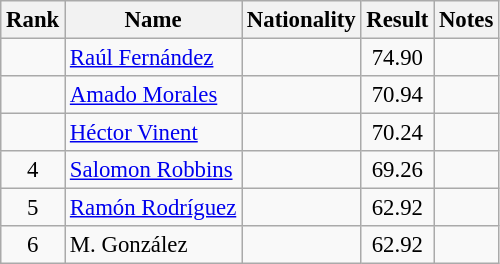<table class="wikitable sortable" style="text-align:center;font-size:95%">
<tr>
<th>Rank</th>
<th>Name</th>
<th>Nationality</th>
<th>Result</th>
<th>Notes</th>
</tr>
<tr>
<td></td>
<td align=left><a href='#'>Raúl Fernández</a></td>
<td align=left></td>
<td>74.90</td>
<td></td>
</tr>
<tr>
<td></td>
<td align=left><a href='#'>Amado Morales</a></td>
<td align=left></td>
<td>70.94</td>
<td></td>
</tr>
<tr>
<td></td>
<td align=left><a href='#'>Héctor Vinent</a></td>
<td align=left></td>
<td>70.24</td>
<td></td>
</tr>
<tr>
<td>4</td>
<td align=left><a href='#'>Salomon Robbins</a></td>
<td align=left></td>
<td>69.26</td>
<td></td>
</tr>
<tr>
<td>5</td>
<td align=left><a href='#'>Ramón Rodríguez</a></td>
<td align=left></td>
<td>62.92</td>
<td></td>
</tr>
<tr>
<td>6</td>
<td align=left>M. González</td>
<td align=left></td>
<td>62.92</td>
<td></td>
</tr>
</table>
